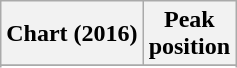<table class="wikitable plainrowheaders" style="text-align:center;">
<tr>
<th scope="col">Chart (2016)</th>
<th scope="col">Peak<br>position</th>
</tr>
<tr>
</tr>
<tr>
</tr>
</table>
